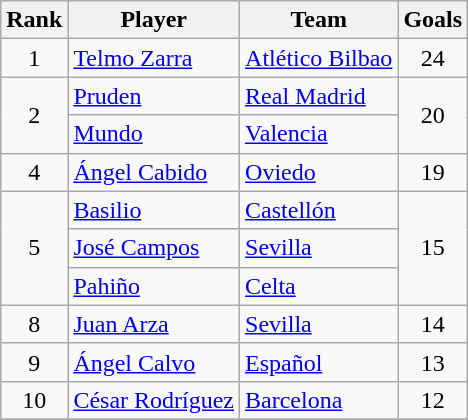<table class="wikitable">
<tr>
<th>Rank</th>
<th>Player</th>
<th>Team</th>
<th>Goals</th>
</tr>
<tr>
<td align=center>1</td>
<td> <a href='#'>Telmo Zarra</a></td>
<td><a href='#'>Atlético Bilbao</a></td>
<td align=center>24</td>
</tr>
<tr>
<td rowspan=2 align=center>2</td>
<td> <a href='#'>Pruden</a></td>
<td><a href='#'>Real Madrid</a></td>
<td rowspan=2 align=center>20</td>
</tr>
<tr>
<td> <a href='#'>Mundo</a></td>
<td><a href='#'>Valencia</a></td>
</tr>
<tr>
<td align=center>4</td>
<td> <a href='#'>Ángel Cabido</a></td>
<td><a href='#'>Oviedo</a></td>
<td align=center>19</td>
</tr>
<tr>
<td rowspan=3 align=center>5</td>
<td> <a href='#'>Basilio</a></td>
<td><a href='#'>Castellón</a></td>
<td rowspan=3 align=center>15</td>
</tr>
<tr>
<td> <a href='#'>José Campos</a></td>
<td><a href='#'>Sevilla</a></td>
</tr>
<tr>
<td> <a href='#'>Pahiño</a></td>
<td><a href='#'>Celta</a></td>
</tr>
<tr>
<td align=center>8</td>
<td> <a href='#'>Juan Arza</a></td>
<td><a href='#'>Sevilla</a></td>
<td align=center>14</td>
</tr>
<tr>
<td align=center>9</td>
<td> <a href='#'>Ángel Calvo</a></td>
<td><a href='#'>Español</a></td>
<td align=center>13</td>
</tr>
<tr>
<td align=center>10</td>
<td> <a href='#'>César Rodríguez</a></td>
<td><a href='#'>Barcelona</a></td>
<td align=center>12</td>
</tr>
<tr>
</tr>
</table>
